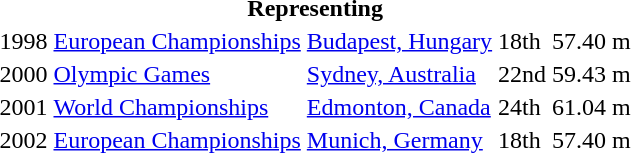<table>
<tr>
<th colspan="5">Representing </th>
</tr>
<tr>
<td>1998</td>
<td><a href='#'>European Championships</a></td>
<td><a href='#'>Budapest, Hungary</a></td>
<td>18th</td>
<td>57.40 m</td>
</tr>
<tr>
<td>2000</td>
<td><a href='#'>Olympic Games</a></td>
<td><a href='#'>Sydney, Australia</a></td>
<td>22nd</td>
<td>59.43 m</td>
</tr>
<tr>
<td>2001</td>
<td><a href='#'>World Championships</a></td>
<td><a href='#'>Edmonton, Canada</a></td>
<td>24th</td>
<td>61.04 m</td>
</tr>
<tr>
<td>2002</td>
<td><a href='#'>European Championships</a></td>
<td><a href='#'>Munich, Germany</a></td>
<td>18th</td>
<td>57.40 m</td>
</tr>
</table>
